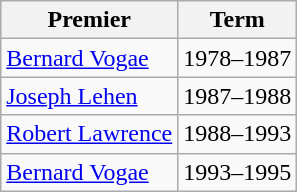<table class="wikitable">
<tr>
<th><strong>Premier</strong></th>
<th><strong>Term</strong></th>
</tr>
<tr>
<td><a href='#'>Bernard Vogae</a></td>
<td>1978–1987</td>
</tr>
<tr>
<td><a href='#'>Joseph Lehen</a></td>
<td>1987–1988</td>
</tr>
<tr>
<td><a href='#'>Robert Lawrence</a></td>
<td>1988–1993</td>
</tr>
<tr>
<td><a href='#'>Bernard Vogae</a></td>
<td>1993–1995</td>
</tr>
</table>
